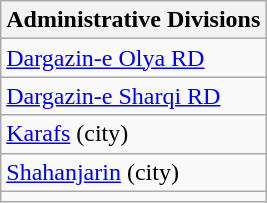<table class="wikitable">
<tr>
<th>Administrative Divisions</th>
</tr>
<tr>
<td><a href='#'>Dargazin-e Olya RD</a></td>
</tr>
<tr>
<td><a href='#'>Dargazin-e Sharqi RD</a></td>
</tr>
<tr>
<td><a href='#'>Karafs</a> (city)</td>
</tr>
<tr>
<td><a href='#'>Shahanjarin</a> (city)</td>
</tr>
<tr>
<td colspan=1></td>
</tr>
</table>
